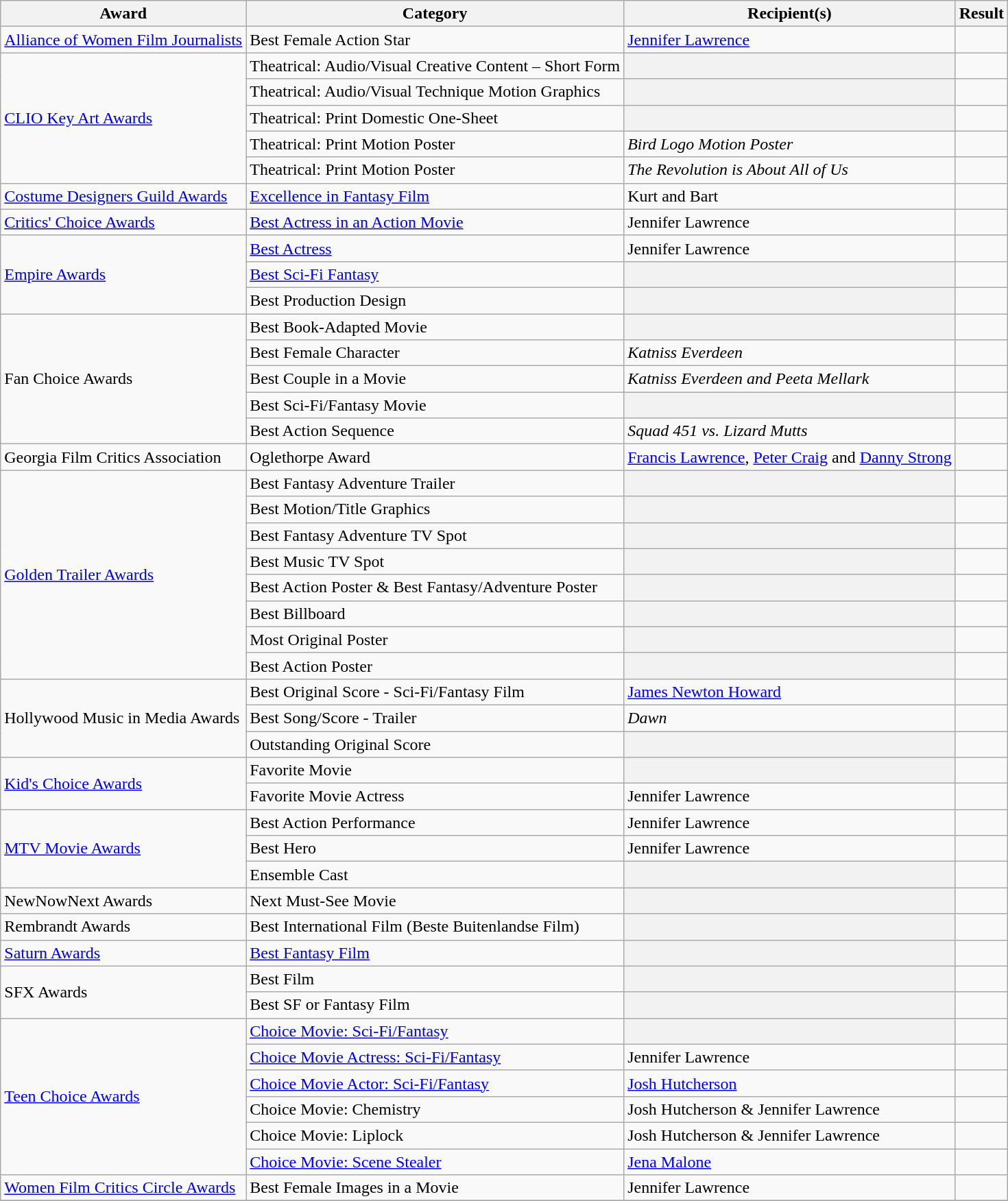<table class="wikitable plainrowheaders sortable">
<tr>
<th scope="col">Award</th>
<th scope="col">Category</th>
<th scope="col">Recipient(s)</th>
<th scope="col">Result</th>
</tr>
<tr>
<td><a href='#'>Alliance of Women Film Journalists</a></td>
<td>Best Female Action Star</td>
<td><a href='#'>Jennifer Lawrence</a></td>
<td></td>
</tr>
<tr>
<td rowspan="5"><a href='#'>CLIO Key Art Awards</a></td>
<td>Theatrical: Audio/Visual Creative Content – Short Form</td>
<th></th>
<td></td>
</tr>
<tr>
<td>Theatrical: Audio/Visual Technique Motion Graphics</td>
<th></th>
<td></td>
</tr>
<tr>
<td>Theatrical: Print Domestic One-Sheet</td>
<th></th>
<td></td>
</tr>
<tr>
<td>Theatrical: Print Motion Poster</td>
<td><em>Bird Logo Motion Poster</em></td>
<td></td>
</tr>
<tr>
<td>Theatrical: Print Motion Poster</td>
<td><em>The Revolution is About All of Us</em></td>
<td></td>
</tr>
<tr>
<td><a href='#'>Costume Designers Guild Awards</a></td>
<td><a href='#'>Excellence in Fantasy Film</a></td>
<td>Kurt and Bart</td>
<td></td>
</tr>
<tr>
<td><a href='#'>Critics' Choice Awards</a></td>
<td><a href='#'>Best Actress in an Action Movie</a></td>
<td>Jennifer Lawrence</td>
<td></td>
</tr>
<tr>
<td rowspan="3"><a href='#'>Empire Awards</a></td>
<td><a href='#'>Best Actress</a></td>
<td>Jennifer Lawrence</td>
<td></td>
</tr>
<tr>
<td><a href='#'>Best Sci-Fi Fantasy</a></td>
<th></th>
<td></td>
</tr>
<tr>
<td>Best Production Design</td>
<th></th>
<td></td>
</tr>
<tr>
<td rowspan="5">Fan Choice Awards</td>
<td>Best Book-Adapted Movie</td>
<th></th>
<td></td>
</tr>
<tr>
<td>Best Female Character</td>
<td><em>Katniss Everdeen</em></td>
<td></td>
</tr>
<tr>
<td>Best Couple in a Movie</td>
<td><em>Katniss Everdeen and Peeta Mellark</em></td>
<td></td>
</tr>
<tr>
<td>Best Sci-Fi/Fantasy Movie</td>
<th></th>
<td></td>
</tr>
<tr>
<td>Best Action Sequence</td>
<td><em>Squad 451 vs. Lizard Mutts</em></td>
<td></td>
</tr>
<tr>
<td>Georgia Film Critics Association</td>
<td>Oglethorpe Award</td>
<td><a href='#'>Francis Lawrence</a>, <a href='#'>Peter Craig</a> and <a href='#'>Danny Strong</a></td>
<td></td>
</tr>
<tr>
<td rowspan="8"><a href='#'>Golden Trailer Awards</a></td>
<td>Best Fantasy Adventure Trailer</td>
<th></th>
<td></td>
</tr>
<tr>
<td>Best Motion/Title Graphics</td>
<th></th>
<td></td>
</tr>
<tr>
<td>Best Fantasy Adventure TV Spot</td>
<th></th>
<td></td>
</tr>
<tr>
<td>Best Music TV Spot</td>
<th></th>
<td></td>
</tr>
<tr>
<td>Best Action Poster & Best Fantasy/Adventure Poster</td>
<th></th>
<td></td>
</tr>
<tr>
<td>Best Billboard</td>
<th></th>
<td></td>
</tr>
<tr>
<td>Most Original Poster</td>
<th></th>
<td></td>
</tr>
<tr>
<td>Best Action Poster</td>
<th></th>
<td></td>
</tr>
<tr>
<td rowspan="3">Hollywood Music in Media Awards</td>
<td>Best Original Score - Sci-Fi/Fantasy Film</td>
<td><a href='#'>James Newton Howard</a></td>
<td></td>
</tr>
<tr>
<td>Best Song/Score - Trailer</td>
<td><em>Dawn</em></td>
<td></td>
</tr>
<tr>
<td>Outstanding Original Score</td>
<th></th>
<td></td>
</tr>
<tr>
<td rowspan="2"><a href='#'>Kid's Choice Awards</a></td>
<td>Favorite Movie</td>
<th></th>
<td></td>
</tr>
<tr>
<td>Favorite Movie Actress</td>
<td>Jennifer Lawrence</td>
<td></td>
</tr>
<tr>
<td rowspan="3"><a href='#'>MTV Movie Awards</a></td>
<td>Best Action Performance</td>
<td>Jennifer Lawrence</td>
<td></td>
</tr>
<tr>
<td>Best Hero</td>
<td>Jennifer Lawrence</td>
<td></td>
</tr>
<tr>
<td>Ensemble Cast</td>
<th></th>
<td></td>
</tr>
<tr>
<td>NewNowNext Awards</td>
<td>Next Must-See Movie</td>
<th></th>
<td></td>
</tr>
<tr>
<td>Rembrandt Awards</td>
<td>Best International Film (Beste Buitenlandse Film)</td>
<th></th>
<td></td>
</tr>
<tr>
<td><a href='#'>Saturn Awards</a></td>
<td><a href='#'>Best Fantasy Film</a></td>
<th></th>
<td></td>
</tr>
<tr>
<td rowspan="2">SFX Awards</td>
<td>Best Film</td>
<th></th>
<td></td>
</tr>
<tr>
<td>Best SF or Fantasy Film</td>
<th></th>
<td></td>
</tr>
<tr>
<td rowspan="6"><a href='#'>Teen Choice Awards</a></td>
<td><a href='#'>Choice Movie: Sci-Fi/Fantasy</a></td>
<th></th>
<td></td>
</tr>
<tr>
<td><a href='#'>Choice Movie Actress: Sci-Fi/Fantasy</a></td>
<td>Jennifer Lawrence</td>
<td></td>
</tr>
<tr>
<td><a href='#'>Choice Movie Actor: Sci-Fi/Fantasy</a></td>
<td><a href='#'>Josh Hutcherson</a></td>
<td></td>
</tr>
<tr>
<td>Choice Movie: Chemistry</td>
<td>Josh Hutcherson & Jennifer Lawrence</td>
<td></td>
</tr>
<tr>
<td>Choice Movie: Liplock</td>
<td>Josh Hutcherson & Jennifer Lawrence</td>
<td></td>
</tr>
<tr>
<td><a href='#'>Choice Movie: Scene Stealer</a></td>
<td><a href='#'>Jena Malone</a></td>
<td></td>
</tr>
<tr>
<td><a href='#'>Women Film Critics Circle Awards</a></td>
<td>Best Female Images in a Movie</td>
<td>Jennifer Lawrence</td>
<td></td>
</tr>
<tr>
</tr>
</table>
